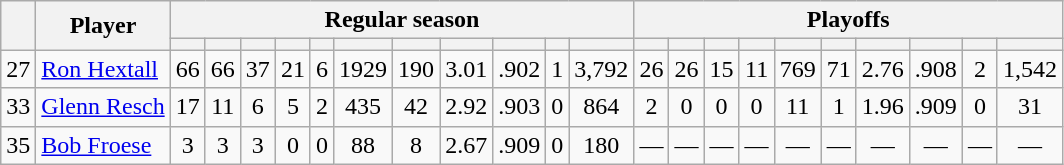<table class="wikitable plainrowheaders" style="text-align:center;">
<tr>
<th scope="col" rowspan="2"></th>
<th scope="col" rowspan="2">Player</th>
<th scope=colgroup colspan=11>Regular season</th>
<th scope=colgroup colspan=10>Playoffs</th>
</tr>
<tr>
<th scope="col"></th>
<th scope="col"></th>
<th scope="col"></th>
<th scope="col"></th>
<th scope="col"></th>
<th scope="col"></th>
<th scope="col"></th>
<th scope="col"></th>
<th scope="col"></th>
<th scope="col"></th>
<th scope="col"></th>
<th scope="col"></th>
<th scope="col"></th>
<th scope="col"></th>
<th scope="col"></th>
<th scope="col"></th>
<th scope="col"></th>
<th scope="col"></th>
<th scope="col"></th>
<th scope="col"></th>
<th scope="col"></th>
</tr>
<tr>
<td scope="row">27</td>
<td align="left"><a href='#'>Ron Hextall</a></td>
<td>66</td>
<td>66</td>
<td>37</td>
<td>21</td>
<td>6</td>
<td>1929</td>
<td>190</td>
<td>3.01</td>
<td>.902</td>
<td>1</td>
<td>3,792</td>
<td>26</td>
<td>26</td>
<td>15</td>
<td>11</td>
<td>769</td>
<td>71</td>
<td>2.76</td>
<td>.908</td>
<td>2</td>
<td>1,542</td>
</tr>
<tr>
<td scope="row">33</td>
<td align="left"><a href='#'>Glenn Resch</a></td>
<td>17</td>
<td>11</td>
<td>6</td>
<td>5</td>
<td>2</td>
<td>435</td>
<td>42</td>
<td>2.92</td>
<td>.903</td>
<td>0</td>
<td>864</td>
<td>2</td>
<td>0</td>
<td>0</td>
<td>0</td>
<td>11</td>
<td>1</td>
<td>1.96</td>
<td>.909</td>
<td>0</td>
<td>31</td>
</tr>
<tr>
<td scope="row">35</td>
<td align="left"><a href='#'>Bob Froese</a></td>
<td>3</td>
<td>3</td>
<td>3</td>
<td>0</td>
<td>0</td>
<td>88</td>
<td>8</td>
<td>2.67</td>
<td>.909</td>
<td>0</td>
<td>180</td>
<td>—</td>
<td>—</td>
<td>—</td>
<td>—</td>
<td>—</td>
<td>—</td>
<td>—</td>
<td>—</td>
<td>—</td>
<td>—</td>
</tr>
</table>
